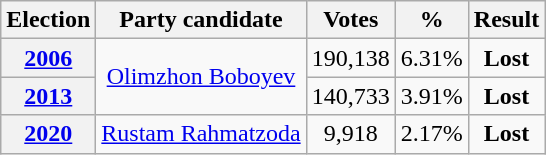<table class=wikitable style=text-align:center>
<tr>
<th>Election</th>
<th>Party candidate</th>
<th>Votes</th>
<th>%</th>
<th>Result</th>
</tr>
<tr>
<th><a href='#'>2006</a></th>
<td rowspan=2><a href='#'>Olimzhon Boboyev</a></td>
<td>190,138</td>
<td>6.31%</td>
<td><strong>Lost</strong> </td>
</tr>
<tr>
<th><a href='#'>2013</a></th>
<td>140,733</td>
<td>3.91%</td>
<td><strong>Lost</strong> </td>
</tr>
<tr>
<th><a href='#'>2020</a></th>
<td><a href='#'>Rustam Rahmatzoda</a></td>
<td>9,918</td>
<td>2.17%</td>
<td><strong>Lost</strong> </td>
</tr>
</table>
